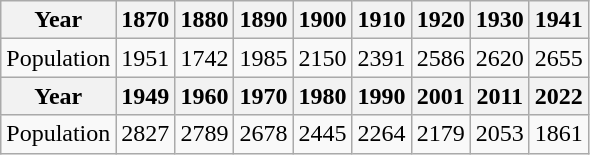<table class="wikitable">
<tr>
<th>Year</th>
<th>1870</th>
<th>1880</th>
<th>1890</th>
<th>1900</th>
<th>1910</th>
<th>1920</th>
<th>1930</th>
<th>1941</th>
</tr>
<tr>
<td>Population</td>
<td>1951</td>
<td>1742</td>
<td>1985</td>
<td>2150</td>
<td>2391</td>
<td>2586</td>
<td>2620</td>
<td>2655</td>
</tr>
<tr>
<th>Year</th>
<th>1949</th>
<th>1960</th>
<th>1970</th>
<th>1980</th>
<th>1990</th>
<th>2001</th>
<th>2011</th>
<th>2022</th>
</tr>
<tr>
<td>Population</td>
<td>2827</td>
<td>2789</td>
<td>2678</td>
<td>2445</td>
<td>2264</td>
<td>2179</td>
<td>2053</td>
<td>1861</td>
</tr>
</table>
